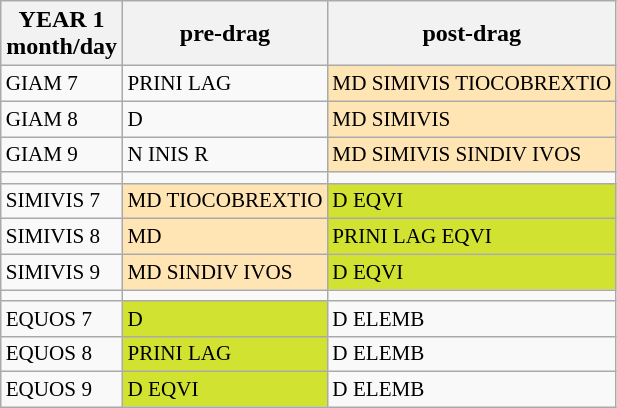<table class="wikitable  floatright">
<tr>
<th>YEAR 1 <br> month/day</th>
<th>pre-drag</th>
<th>post-drag</th>
</tr>
<tr style="font-size:88%">
<td>GIAM 7</td>
<td>PRINI LAG</td>
<td style=background:#FFE5B4>MD SIMIVIS TIOCOBREXTIO</td>
</tr>
<tr style="font-size:88%">
<td>GIAM 8</td>
<td>D</td>
<td style=background:#FFE5B4>MD SIMIVIS</td>
</tr>
<tr style="font-size:88%">
<td>GIAM 9</td>
<td>N INIS R</td>
<td style=background:#FFE5B4>MD SIMIVIS SINDIV IVOS</td>
</tr>
<tr>
<td></td>
<td></td>
<td></td>
</tr>
<tr style="font-size:88%">
<td>SIMIVIS 7</td>
<td style=background:#FFE5B4>MD TIOCOBREXTIO</td>
<td style=background:#D1E231>D EQVI</td>
</tr>
<tr style="font-size:88%">
<td>SIMIVIS 8</td>
<td style=background:#FFE5B4>MD</td>
<td style=background:#D1E231>PRINI LAG EQVI</td>
</tr>
<tr style="font-size:88%">
<td>SIMIVIS 9</td>
<td style=background:#FFE5B4>MD SINDIV IVOS</td>
<td style=background:#D1E231>D EQVI</td>
</tr>
<tr>
<td></td>
<td></td>
<td></td>
</tr>
<tr style="font-size:88%">
<td>EQUOS 7</td>
<td style=background:#D1E231>D</td>
<td>D ELEMB</td>
</tr>
<tr style="font-size:88%">
<td>EQUOS 8</td>
<td style=background:#D1E231>PRINI LAG</td>
<td>D ELEMB</td>
</tr>
<tr style="font-size:88%">
<td>EQUOS 9</td>
<td style=background:#D1E231>D EQVI</td>
<td>D ELEMB</td>
</tr>
</table>
